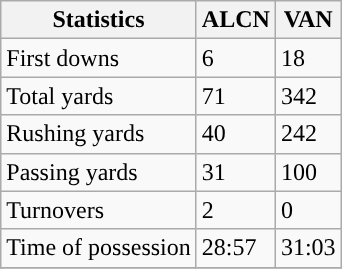<table class="wikitable" style="float: left;">
<tr>
<th>Statistics</th>
<th>ALCN</th>
<th>VAN</th>
</tr>
<tr>
<td>First downs</td>
<td>6</td>
<td>18</td>
</tr>
<tr>
<td>Total yards</td>
<td>71</td>
<td>342</td>
</tr>
<tr>
<td>Rushing yards</td>
<td>40</td>
<td>242</td>
</tr>
<tr>
<td>Passing yards</td>
<td>31</td>
<td>100</td>
</tr>
<tr>
<td>Turnovers</td>
<td>2</td>
<td>0</td>
</tr>
<tr>
<td>Time of possession</td>
<td>28:57</td>
<td>31:03</td>
</tr>
<tr>
</tr>
</table>
